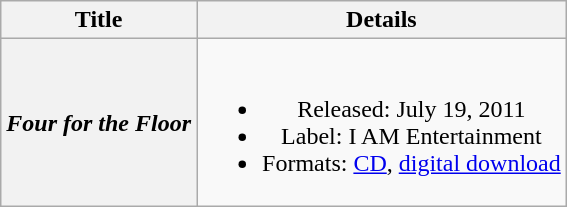<table class="wikitable plainrowheaders" style="text-align:center;">
<tr>
<th scope="col" rowspan="1">Title</th>
<th scope="col" rowspan="1">Details</th>
</tr>
<tr>
<th scope="row"><em>Four for the Floor</em></th>
<td><br><ul><li>Released: July 19, 2011</li><li>Label: I AM Entertainment</li><li>Formats: <a href='#'>CD</a>, <a href='#'>digital download</a></li></ul></td>
</tr>
</table>
